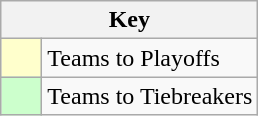<table class="wikitable" style="text-align: center;">
<tr>
<th colspan=2>Key</th>
</tr>
<tr>
<td style="background:#ffc; width:20px;"></td>
<td align=left>Teams to Playoffs</td>
</tr>
<tr>
<td style="background:#ccffcc; width:20px;"></td>
<td align=left>Teams to Tiebreakers</td>
</tr>
</table>
